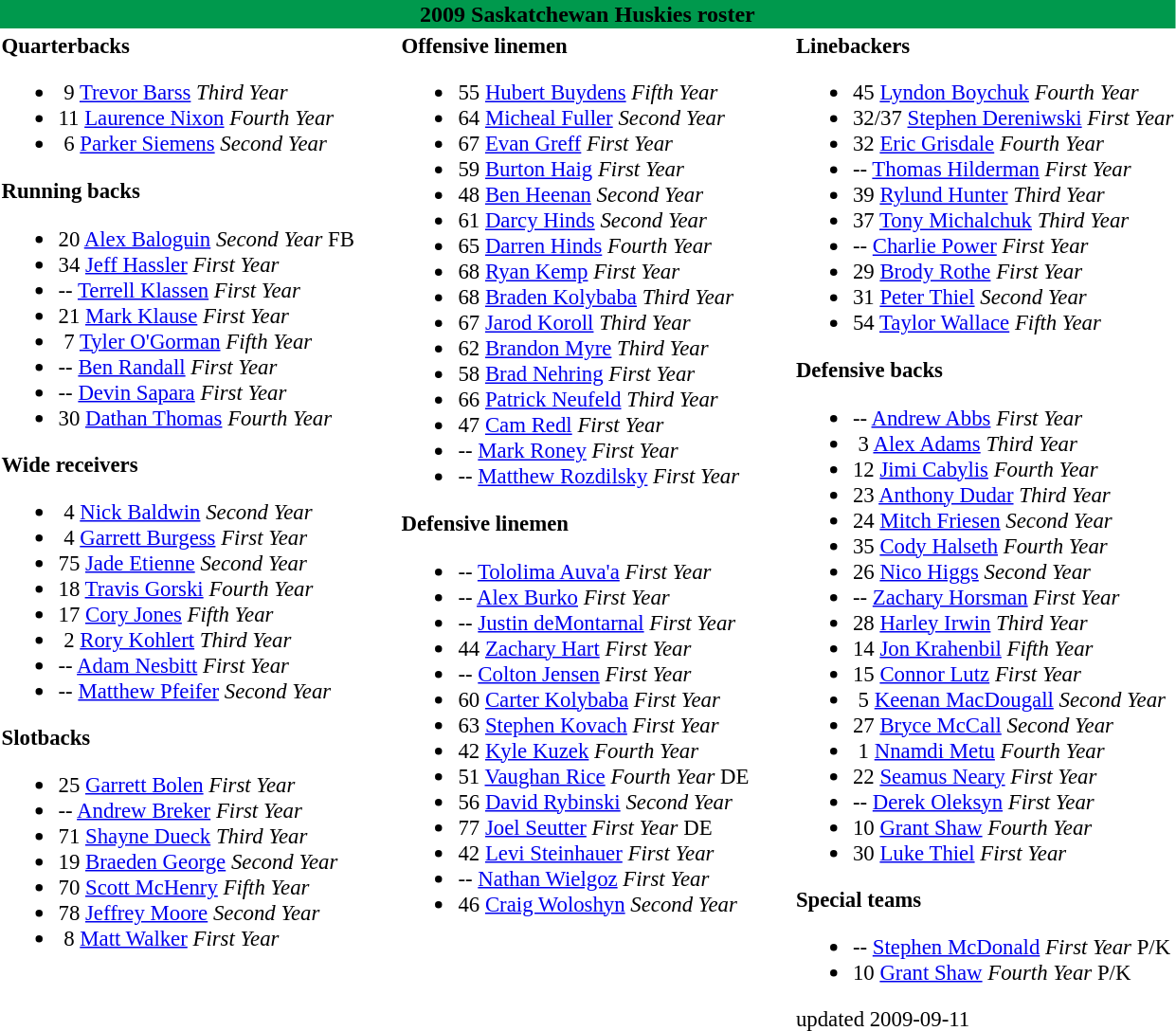<table class="toccolours" style="text-align: left;">
<tr>
<td colspan="7" style="background-color: #00994D; color: black; text-align: center"><strong>2009 Saskatchewan Huskies roster</strong></td>
</tr>
<tr>
<td style="font-size: 95%;" valign="top"><strong>Quarterbacks</strong><br><ul><li> 9 <a href='#'>Trevor Barss</a> <em>Third Year</em></li><li>11 <a href='#'>Laurence Nixon</a> <em>Fourth Year</em></li><li> 6 <a href='#'>Parker Siemens</a> <em>Second Year</em></li></ul><strong>Running backs</strong><ul><li>20 <a href='#'>Alex Baloguin</a> <em>Second Year</em> FB</li><li>34 <a href='#'>Jeff Hassler</a> <em>First Year</em></li><li>-- <a href='#'>Terrell Klassen</a> <em>First Year</em></li><li>21 <a href='#'>Mark Klause</a> <em>First Year</em></li><li> 7 <a href='#'>Tyler O'Gorman</a> <em>Fifth Year</em></li><li>-- <a href='#'>Ben Randall</a> <em>First Year</em></li><li>-- <a href='#'>Devin Sapara</a> <em>First Year</em></li><li>30 <a href='#'>Dathan Thomas</a> <em>Fourth Year</em></li></ul><strong>Wide receivers</strong><ul><li> 4 <a href='#'>Nick Baldwin</a> <em>Second Year</em></li><li> 4 <a href='#'>Garrett Burgess</a> <em>First Year</em></li><li>75 <a href='#'>Jade Etienne</a> <em>Second Year</em></li><li>18 <a href='#'>Travis Gorski</a> <em>Fourth Year</em></li><li>17 <a href='#'>Cory Jones</a> <em>Fifth Year</em></li><li> 2 <a href='#'>Rory Kohlert</a> <em>Third Year</em></li><li>-- <a href='#'>Adam Nesbitt</a> <em>First Year</em></li><li>-- <a href='#'>Matthew Pfeifer</a> <em>Second Year</em></li></ul><strong>Slotbacks</strong><ul><li>25 <a href='#'>Garrett Bolen</a> <em>First Year</em></li><li>-- <a href='#'>Andrew Breker</a> <em>First Year</em></li><li>71 <a href='#'>Shayne Dueck</a> <em>Third Year</em></li><li>19 <a href='#'>Braeden George</a> <em>Second Year</em></li><li>70 <a href='#'>Scott McHenry</a> <em>Fifth Year</em></li><li>78 <a href='#'>Jeffrey Moore</a> <em>Second Year</em></li><li> 8 <a href='#'>Matt Walker</a> <em>First Year</em></li></ul></td>
<td style="width: 25px;"></td>
<td style="font-size: 95%;" valign="top"><strong>Offensive linemen</strong><br><ul><li>55 <a href='#'>Hubert Buydens</a> <em>Fifth Year</em></li><li>64 <a href='#'>Micheal Fuller</a> <em>Second Year</em></li><li>67 <a href='#'>Evan Greff</a> <em>First Year</em></li><li>59 <a href='#'>Burton Haig</a> <em>First Year</em></li><li>48 <a href='#'>Ben Heenan</a> <em>Second Year</em></li><li>61 <a href='#'>Darcy Hinds</a> <em>Second Year</em></li><li>65 <a href='#'>Darren Hinds</a> <em>Fourth Year</em></li><li>68 <a href='#'>Ryan Kemp</a> <em>First Year</em></li><li>68 <a href='#'>Braden Kolybaba</a> <em>Third Year</em></li><li>67 <a href='#'>Jarod Koroll</a> <em>Third Year</em></li><li>62 <a href='#'>Brandon Myre</a> <em>Third Year</em></li><li>58 <a href='#'>Brad Nehring</a> <em>First Year</em></li><li>66 <a href='#'>Patrick Neufeld</a> <em>Third Year</em></li><li>47 <a href='#'>Cam Redl</a> <em>First Year</em></li><li>-- <a href='#'>Mark Roney</a> <em>First Year</em></li><li>-- <a href='#'>Matthew Rozdilsky</a> <em>First Year</em></li></ul><strong>Defensive linemen</strong><ul><li>-- <a href='#'>Tololima Auva'a</a> <em>First Year</em></li><li>-- <a href='#'>Alex Burko</a> <em>First Year</em></li><li>-- <a href='#'>Justin deMontarnal</a> <em>First Year</em></li><li>44 <a href='#'>Zachary Hart</a> <em>First Year</em></li><li>-- <a href='#'>Colton Jensen</a> <em>First Year</em></li><li>60 <a href='#'>Carter Kolybaba</a> <em>First Year</em></li><li>63 <a href='#'>Stephen Kovach</a> <em>First Year</em></li><li>42 <a href='#'>Kyle Kuzek</a> <em>Fourth Year</em></li><li>51 <a href='#'>Vaughan Rice</a> <em>Fourth Year</em> DE</li><li>56 <a href='#'>David Rybinski</a> <em>Second Year</em></li><li>77 <a href='#'>Joel Seutter</a> <em>First Year</em> DE</li><li>42 <a href='#'>Levi Steinhauer</a> <em>First Year</em></li><li>-- <a href='#'>Nathan Wielgoz</a> <em>First Year</em></li><li>46 <a href='#'>Craig Woloshyn</a> <em>Second Year</em></li></ul></td>
<td style="width: 25px;"></td>
<td style="font-size: 95%;" valign="top"><strong>Linebackers</strong><br><ul><li>45 <a href='#'>Lyndon Boychuk</a> <em>Fourth Year</em></li><li>32/37 <a href='#'>Stephen Dereniwski</a> <em>First Year</em></li><li>32 <a href='#'>Eric Grisdale</a> <em>Fourth Year</em></li><li>-- <a href='#'>Thomas Hilderman</a> <em>First Year</em></li><li>39 <a href='#'>Rylund Hunter</a> <em>Third Year</em></li><li>37 <a href='#'>Tony Michalchuk</a> <em>Third Year</em></li><li>-- <a href='#'>Charlie Power</a> <em>First Year</em></li><li>29 <a href='#'>Brody Rothe</a> <em>First Year</em></li><li>31 <a href='#'>Peter Thiel</a> <em>Second Year</em></li><li>54 <a href='#'>Taylor Wallace</a> <em>Fifth Year</em></li></ul><strong>Defensive backs</strong><ul><li>-- <a href='#'>Andrew Abbs</a> <em>First Year</em></li><li> 3 <a href='#'>Alex Adams</a> <em>Third Year</em></li><li>12 <a href='#'>Jimi Cabylis</a> <em>Fourth Year</em></li><li>23 <a href='#'>Anthony Dudar</a> <em>Third Year</em></li><li>24 <a href='#'>Mitch Friesen</a> <em>Second Year</em></li><li>35 <a href='#'>Cody Halseth</a> <em>Fourth Year</em></li><li>26 <a href='#'>Nico Higgs</a> <em>Second Year</em></li><li>-- <a href='#'>Zachary Horsman</a> <em>First Year</em></li><li>28 <a href='#'>Harley Irwin</a> <em>Third Year</em></li><li>14 <a href='#'>Jon Krahenbil</a> <em>Fifth Year</em></li><li>15 <a href='#'>Connor Lutz</a> <em>First Year</em></li><li> 5 <a href='#'>Keenan MacDougall</a> <em>Second Year</em></li><li>27 <a href='#'>Bryce McCall</a> <em>Second Year</em></li><li> 1 <a href='#'>Nnamdi Metu</a> <em>Fourth Year</em></li><li>22 <a href='#'>Seamus Neary</a> <em>First Year</em></li><li>-- <a href='#'>Derek Oleksyn</a> <em>First Year</em></li><li>10 <a href='#'>Grant Shaw</a> <em>Fourth Year</em></li><li>30 <a href='#'>Luke Thiel</a> <em>First Year</em></li></ul><strong>Special teams</strong><ul><li>-- <a href='#'>Stephen McDonald</a> <em>First Year</em> P/K</li><li>10 <a href='#'>Grant Shaw</a> <em>Fourth Year</em> P/K</li></ul><span></span> updated 2009-09-11<br></td>
</tr>
<tr>
</tr>
</table>
